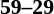<table width=75% cellspacing=1>
<tr>
<th width=25%></th>
<th width=25%></th>
<th width=25%></th>
</tr>
<tr style=font-size:90%>
<td align=right><strong></strong></td>
<td align=center><strong>59–29</strong></td>
<td></td>
</tr>
</table>
